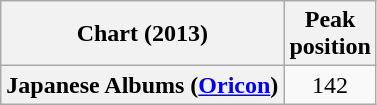<table class="wikitable plainrowheaders" style="text-align:center">
<tr>
<th scope="col">Chart (2013)</th>
<th scope="col">Peak<br>position</th>
</tr>
<tr>
<th scope="row">Japanese Albums (<a href='#'>Oricon</a>)</th>
<td>142</td>
</tr>
</table>
